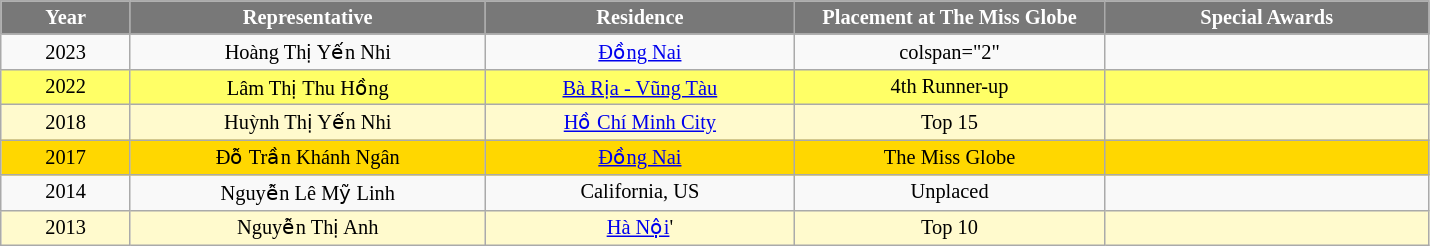<table class="wikitable sortable" style="font-size: 85%; text-align:center">
<tr>
<th width="80" style="background-color:#787878;color:#FFFFFF;">Year</th>
<th width="230" style="background-color:#787878;color:#FFFFFF;">Representative</th>
<th width="200" style="background-color:#787878;color:#FFFFFF;">Residence</th>
<th width="200" style="background-color:#787878;color:#FFFFFF;">Placement at The Miss Globe</th>
<th width="210" style="background-color:#787878;color:#FFFFFF;">Special Awards</th>
</tr>
<tr>
<td> 2023</td>
<td>Hoàng Thị Yến Nhi</td>
<td><a href='#'>Đồng Nai</a></td>
<td>colspan="2" </td>
</tr>
<tr style="background-color:#FFFF66; ">
<td> 2022</td>
<td>Lâm Thị Thu Hồng</td>
<td><a href='#'>Bà Rịa - Vũng Tàu</a></td>
<td>4th Runner-up</td>
<td style="background:;"></td>
</tr>
<tr style="background-color:#FFFACD; ">
<td> 2018</td>
<td>Huỳnh Thị Yến Nhi</td>
<td><a href='#'>Hồ Chí Minh City</a></td>
<td>Top 15</td>
<td></td>
</tr>
<tr style="background-color:GOLD; ">
<td> 2017</td>
<td>Đỗ Trần Khánh Ngân</td>
<td><a href='#'>Đồng Nai</a></td>
<td>The Miss Globe</td>
<td style="background:;"></td>
</tr>
<tr>
<td> 2014</td>
<td>Nguyễn Lê Mỹ Linh</td>
<td>California, US</td>
<td>Unplaced</td>
<td></td>
</tr>
<tr style="background-color:#FFFACD; ">
<td> 2013</td>
<td>Nguyễn Thị Anh</td>
<td><a href='#'>Hà Nội</a>'</td>
<td>Top 10</td>
<td></td>
</tr>
</table>
